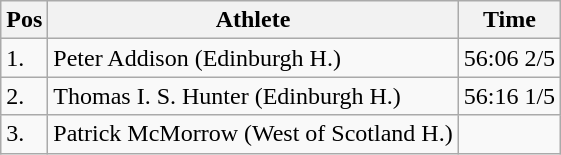<table class="wikitable">
<tr>
<th>Pos</th>
<th>Athlete</th>
<th>Time</th>
</tr>
<tr>
<td>1.</td>
<td>Peter Addison (Edinburgh H.)</td>
<td>56:06 2/5</td>
</tr>
<tr>
<td>2.</td>
<td>Thomas I. S. Hunter (Edinburgh H.)</td>
<td>56:16 1/5</td>
</tr>
<tr>
<td>3.</td>
<td>Patrick McMorrow (West of Scotland H.)</td>
<td></td>
</tr>
</table>
